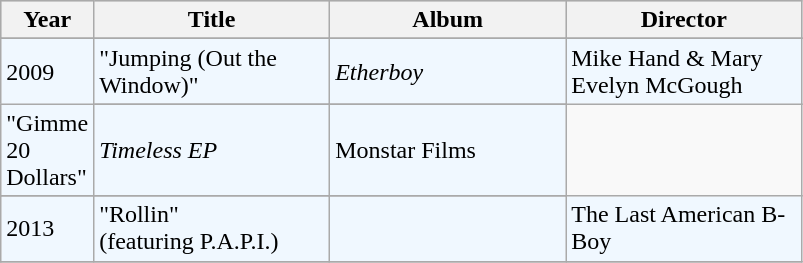<table class="wikitable"|width=100%>
<tr bgcolor="#CdCCCC">
<th align="left" valign="top" width="30">Year</th>
<th align="left" valign="top" width="150">Title</th>
<th align="left" valign="top" width="150">Album</th>
<th align="left" valign="top" width="150">Director</th>
</tr>
<tr>
</tr>
<tr ---- bgcolor="#F0F8FF">
<td rowspan="2">2009</td>
<td>"Jumping (Out the Window)"</td>
<td><em>Etherboy</em></td>
<td>Mike Hand & Mary Evelyn McGough</td>
</tr>
<tr>
</tr>
<tr ---- bgcolor="#F0F8FF">
<td>"Gimme 20 Dollars"</td>
<td><em>Timeless EP</em></td>
<td>Monstar Films</td>
</tr>
<tr>
</tr>
<tr ---- bgcolor="#F0F8FF">
<td>2013</td>
<td>"Rollin"<br><span>(featuring P.A.P.I.)</span></td>
<td></td>
<td>The Last American B-Boy</td>
</tr>
<tr>
</tr>
</table>
